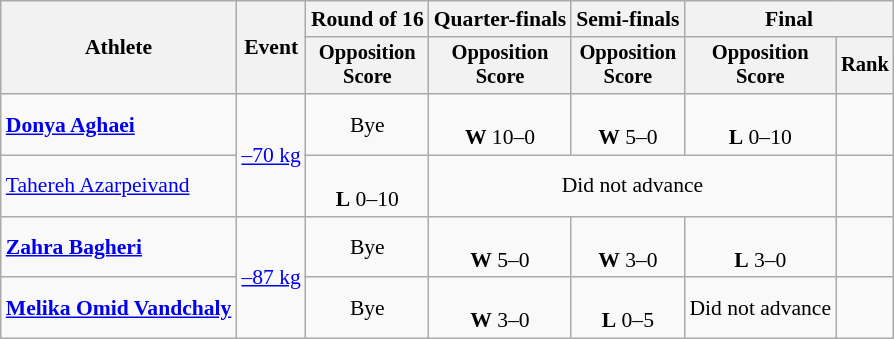<table class=wikitable style=font-size:90%;text-align:center>
<tr>
<th rowspan=2>Athlete</th>
<th rowspan=2>Event</th>
<th>Round of 16</th>
<th>Quarter-finals</th>
<th>Semi-finals</th>
<th colspan=2>Final</th>
</tr>
<tr style=font-size:95%>
<th>Opposition<br>Score</th>
<th>Opposition<br>Score</th>
<th>Opposition<br>Score</th>
<th>Opposition<br>Score</th>
<th>Rank</th>
</tr>
<tr>
<td align="left"><strong><a href='#'>Donya Aghaei</a></strong></td>
<td rowspan="2"; align="left"><a href='#'>–70 kg</a></td>
<td align=center>Bye</td>
<td><br><strong>W</strong> 10–0</td>
<td><br><strong>W</strong> 5–0</td>
<td><br><strong>L</strong> 0–10</td>
<td align=center></td>
</tr>
<tr>
<td align="left"><a href='#'>Tahereh Azarpeivand</a></td>
<td><br><strong>L</strong> 0–10</td>
<td colspan="3" align="center">Did not advance</td>
<td></td>
</tr>
<tr>
<td align="left"><strong><a href='#'>Zahra Bagheri</a></strong></td>
<td rowspan="2"; align="left"><a href='#'>–87 kg</a></td>
<td align=center>Bye</td>
<td><br><strong>W</strong> 5–0</td>
<td><br><strong>W</strong> 3–0</td>
<td><br><strong>L</strong> 3–0</td>
<td></td>
</tr>
<tr>
<td align="left"><strong><a href='#'>Melika Omid Vandchaly</a></strong></td>
<td align=center>Bye</td>
<td><br><strong>W</strong> 3–0</td>
<td><br><strong>L</strong> 0–5</td>
<td align=center>Did not advance</td>
<td></td>
</tr>
</table>
